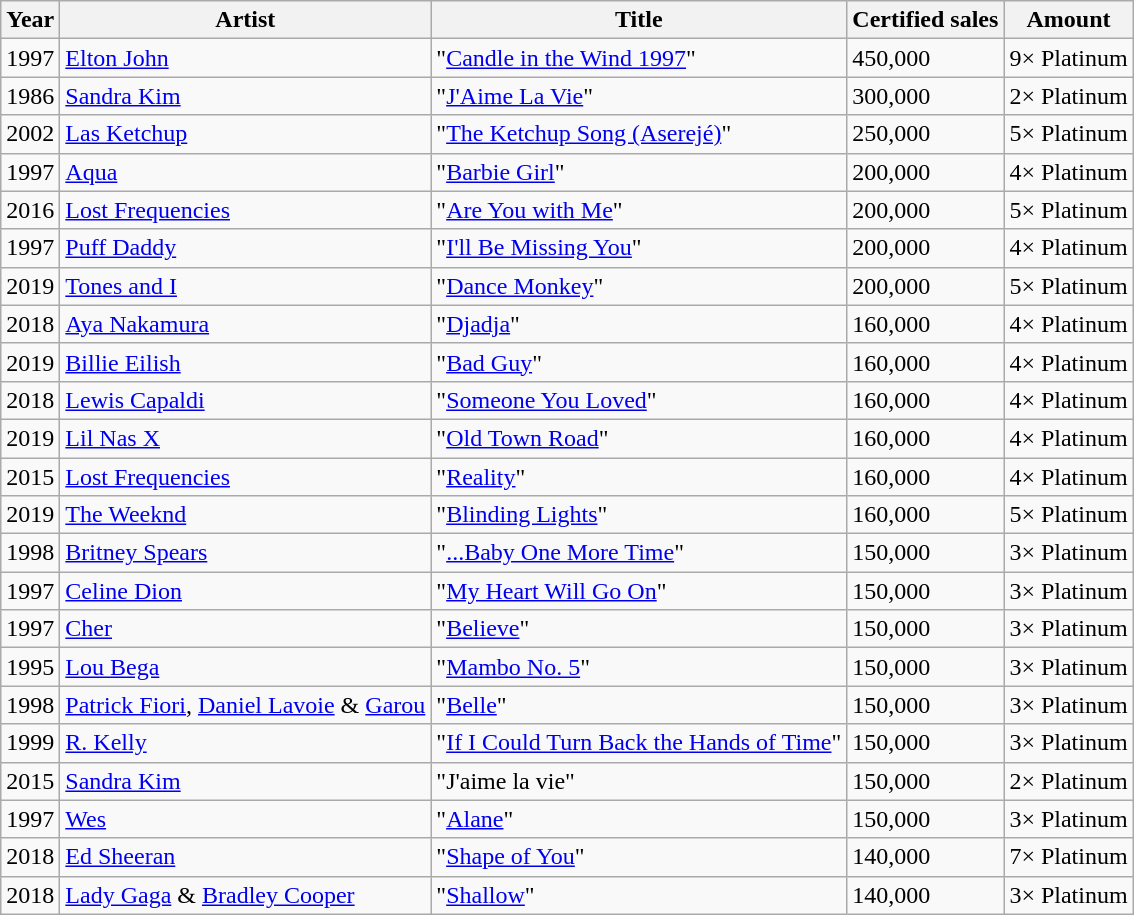<table class="wikitable">
<tr>
<th>Year</th>
<th>Artist</th>
<th>Title</th>
<th>Certified sales</th>
<th>Amount</th>
</tr>
<tr>
<td>1997</td>
<td><a href='#'>Elton John</a></td>
<td>"<a href='#'>Candle in the Wind 1997</a>"</td>
<td>450,000</td>
<td>9× Platinum</td>
</tr>
<tr>
<td>1986</td>
<td><a href='#'>Sandra Kim</a></td>
<td>"<a href='#'>J'Aime La Vie</a>"</td>
<td>300,000</td>
<td>2× Platinum</td>
</tr>
<tr>
<td>2002</td>
<td><a href='#'>Las Ketchup</a></td>
<td>"<a href='#'>The Ketchup Song (Aserejé)</a>"</td>
<td>250,000</td>
<td>5× Platinum</td>
</tr>
<tr>
<td>1997</td>
<td><a href='#'>Aqua</a></td>
<td>"<a href='#'>Barbie Girl</a>"</td>
<td>200,000</td>
<td>4× Platinum</td>
</tr>
<tr>
<td>2016</td>
<td><a href='#'>Lost Frequencies</a></td>
<td>"<a href='#'>Are You with Me</a>"</td>
<td>200,000</td>
<td>5× Platinum</td>
</tr>
<tr>
<td>1997</td>
<td><a href='#'>Puff Daddy</a></td>
<td>"<a href='#'>I'll Be Missing You</a>"</td>
<td>200,000</td>
<td>4× Platinum</td>
</tr>
<tr>
<td>2019</td>
<td><a href='#'>Tones and I</a></td>
<td>"<a href='#'>Dance Monkey</a>"</td>
<td>200,000</td>
<td>5× Platinum</td>
</tr>
<tr>
<td>2018</td>
<td><a href='#'>Aya Nakamura</a></td>
<td>"<a href='#'>Djadja</a>"</td>
<td>160,000</td>
<td>4× Platinum</td>
</tr>
<tr>
<td>2019</td>
<td><a href='#'>Billie Eilish</a></td>
<td>"<a href='#'>Bad Guy</a>"</td>
<td>160,000</td>
<td>4× Platinum</td>
</tr>
<tr>
<td>2018</td>
<td><a href='#'>Lewis Capaldi</a></td>
<td>"<a href='#'>Someone You Loved</a>"</td>
<td>160,000</td>
<td>4× Platinum</td>
</tr>
<tr>
<td>2019</td>
<td><a href='#'>Lil Nas X</a></td>
<td>"<a href='#'>Old Town Road</a>"</td>
<td>160,000</td>
<td>4× Platinum</td>
</tr>
<tr>
<td>2015</td>
<td><a href='#'>Lost Frequencies</a></td>
<td>"<a href='#'>Reality</a>"</td>
<td>160,000</td>
<td>4× Platinum</td>
</tr>
<tr>
<td>2019</td>
<td><a href='#'>The Weeknd</a></td>
<td>"<a href='#'>Blinding Lights</a>"</td>
<td>160,000</td>
<td>5× Platinum</td>
</tr>
<tr>
<td>1998</td>
<td><a href='#'>Britney Spears</a></td>
<td>"<a href='#'>...Baby One More Time</a>"</td>
<td>150,000</td>
<td>3× Platinum</td>
</tr>
<tr>
<td>1997</td>
<td><a href='#'>Celine Dion</a></td>
<td>"<a href='#'>My Heart Will Go On</a>"</td>
<td>150,000</td>
<td>3× Platinum</td>
</tr>
<tr>
<td>1997</td>
<td><a href='#'>Cher</a></td>
<td>"<a href='#'>Believe</a>"</td>
<td>150,000</td>
<td>3× Platinum</td>
</tr>
<tr>
<td>1995</td>
<td><a href='#'>Lou Bega</a></td>
<td>"<a href='#'>Mambo No. 5</a>"</td>
<td>150,000</td>
<td>3× Platinum</td>
</tr>
<tr>
<td>1998</td>
<td><a href='#'>Patrick Fiori</a>, <a href='#'>Daniel Lavoie</a> & <a href='#'>Garou</a></td>
<td>"<a href='#'>Belle</a>"</td>
<td>150,000</td>
<td>3× Platinum</td>
</tr>
<tr>
<td>1999</td>
<td><a href='#'>R. Kelly</a></td>
<td>"<a href='#'>If I Could Turn Back the Hands of Time</a>"</td>
<td>150,000</td>
<td>3× Platinum</td>
</tr>
<tr>
<td>2015</td>
<td><a href='#'>Sandra Kim</a></td>
<td>"J'aime la vie"</td>
<td>150,000</td>
<td>2× Platinum</td>
</tr>
<tr>
<td>1997</td>
<td><a href='#'>Wes</a></td>
<td>"<a href='#'>Alane</a>"</td>
<td>150,000</td>
<td>3× Platinum</td>
</tr>
<tr>
<td>2018</td>
<td><a href='#'>Ed Sheeran</a></td>
<td>"<a href='#'>Shape of You</a>"</td>
<td>140,000</td>
<td>7× Platinum</td>
</tr>
<tr>
<td>2018</td>
<td><a href='#'>Lady Gaga</a> & <a href='#'>Bradley Cooper</a></td>
<td>"<a href='#'>Shallow</a>"</td>
<td>140,000</td>
<td>3× Platinum</td>
</tr>
</table>
